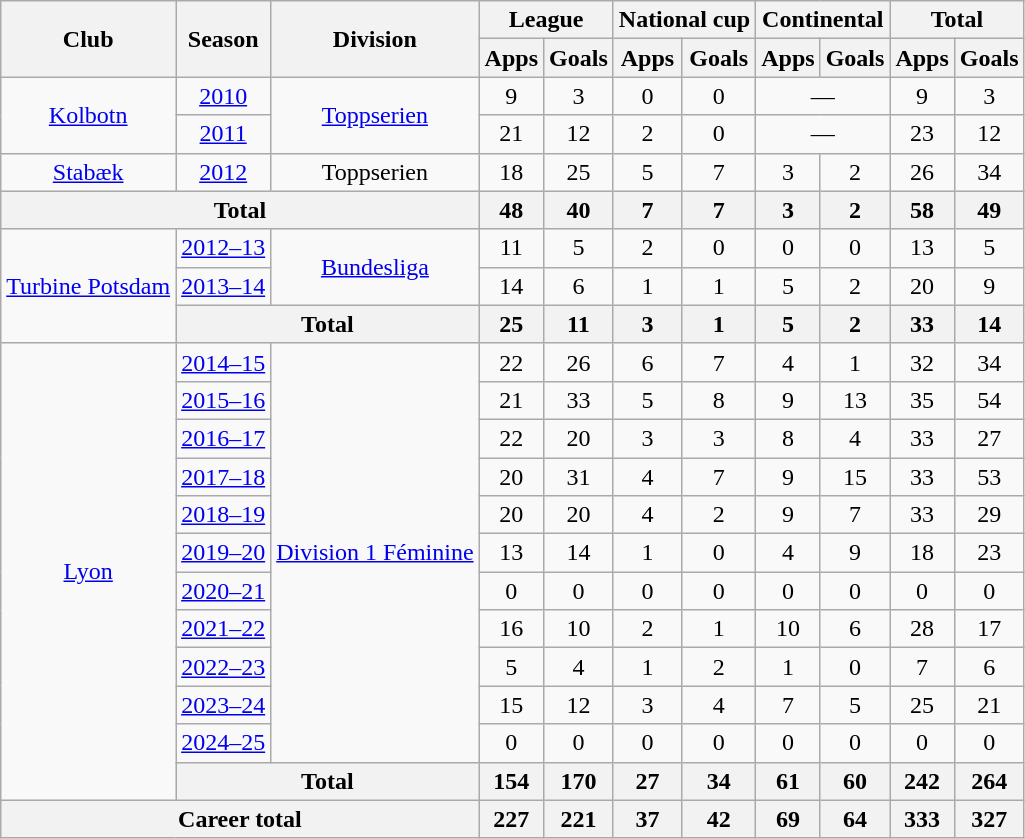<table class="wikitable" style="text-align:center">
<tr>
<th rowspan="2">Club</th>
<th rowspan="2">Season</th>
<th rowspan="2">Division</th>
<th colspan="2">League</th>
<th colspan="2">National cup</th>
<th colspan="2">Continental</th>
<th colspan="3">Total</th>
</tr>
<tr>
<th>Apps</th>
<th>Goals</th>
<th>Apps</th>
<th>Goals</th>
<th>Apps</th>
<th>Goals</th>
<th>Apps</th>
<th>Goals</th>
</tr>
<tr>
<td rowspan="2"><a href='#'>Kolbotn</a></td>
<td><a href='#'>2010</a></td>
<td rowspan="2"><a href='#'>Toppserien</a></td>
<td>9</td>
<td>3</td>
<td>0</td>
<td>0</td>
<td colspan="2">—</td>
<td>9</td>
<td>3</td>
</tr>
<tr>
<td><a href='#'>2011</a></td>
<td>21</td>
<td>12</td>
<td>2</td>
<td>0</td>
<td colspan="2">—</td>
<td>23</td>
<td>12</td>
</tr>
<tr>
<td><a href='#'>Stabæk</a></td>
<td><a href='#'>2012</a></td>
<td>Toppserien</td>
<td>18</td>
<td>25</td>
<td>5</td>
<td>7</td>
<td>3</td>
<td>2</td>
<td>26</td>
<td>34</td>
</tr>
<tr>
<th colspan="3">Total</th>
<th>48</th>
<th>40</th>
<th>7</th>
<th>7</th>
<th>3</th>
<th>2</th>
<th>58</th>
<th>49</th>
</tr>
<tr>
<td rowspan="3"><a href='#'>Turbine Potsdam</a></td>
<td><a href='#'>2012–13</a></td>
<td rowspan="2"><a href='#'>Bundesliga</a></td>
<td>11</td>
<td>5</td>
<td>2</td>
<td>0</td>
<td>0</td>
<td>0</td>
<td>13</td>
<td>5</td>
</tr>
<tr>
<td><a href='#'>2013–14</a></td>
<td>14</td>
<td>6</td>
<td>1</td>
<td>1</td>
<td>5</td>
<td>2</td>
<td>20</td>
<td>9</td>
</tr>
<tr>
<th colspan="2">Total</th>
<th>25</th>
<th>11</th>
<th>3</th>
<th>1</th>
<th>5</th>
<th>2</th>
<th>33</th>
<th>14</th>
</tr>
<tr>
<td rowspan="12"><a href='#'>Lyon</a></td>
<td><a href='#'>2014–15</a></td>
<td rowspan="11"><a href='#'>Division 1 Féminine</a></td>
<td>22</td>
<td>26</td>
<td>6</td>
<td>7</td>
<td>4</td>
<td>1</td>
<td>32</td>
<td>34</td>
</tr>
<tr>
<td><a href='#'>2015–16</a></td>
<td>21</td>
<td>33</td>
<td>5</td>
<td>8</td>
<td>9</td>
<td>13</td>
<td>35</td>
<td>54</td>
</tr>
<tr>
<td><a href='#'>2016–17</a></td>
<td>22</td>
<td>20</td>
<td>3</td>
<td>3</td>
<td>8</td>
<td>4</td>
<td>33</td>
<td>27</td>
</tr>
<tr>
<td><a href='#'>2017–18</a></td>
<td>20</td>
<td>31</td>
<td>4</td>
<td>7</td>
<td>9</td>
<td>15</td>
<td>33</td>
<td>53</td>
</tr>
<tr>
<td><a href='#'>2018–19</a></td>
<td>20</td>
<td>20</td>
<td>4</td>
<td>2</td>
<td>9</td>
<td>7</td>
<td>33</td>
<td>29</td>
</tr>
<tr>
<td><a href='#'>2019–20</a></td>
<td>13</td>
<td>14</td>
<td>1</td>
<td>0</td>
<td>4</td>
<td>9</td>
<td>18</td>
<td>23</td>
</tr>
<tr>
<td><a href='#'>2020–21</a></td>
<td>0</td>
<td>0</td>
<td>0</td>
<td>0</td>
<td>0</td>
<td>0</td>
<td>0</td>
<td>0</td>
</tr>
<tr>
<td><a href='#'>2021–22</a></td>
<td>16</td>
<td>10</td>
<td>2</td>
<td>1</td>
<td>10</td>
<td>6</td>
<td>28</td>
<td>17</td>
</tr>
<tr>
<td><a href='#'>2022–23</a></td>
<td>5</td>
<td>4</td>
<td>1</td>
<td>2</td>
<td>1</td>
<td>0</td>
<td>7</td>
<td>6</td>
</tr>
<tr>
<td><a href='#'>2023–24</a></td>
<td>15</td>
<td>12</td>
<td>3</td>
<td>4</td>
<td>7</td>
<td>5</td>
<td>25</td>
<td>21</td>
</tr>
<tr>
<td><a href='#'>2024–25</a></td>
<td>0</td>
<td>0</td>
<td>0</td>
<td>0</td>
<td>0</td>
<td>0</td>
<td>0</td>
<td>0</td>
</tr>
<tr>
<th colspan="2">Total</th>
<th>154</th>
<th>170</th>
<th>27</th>
<th>34</th>
<th>61</th>
<th>60</th>
<th>242</th>
<th>264</th>
</tr>
<tr>
<th colspan="3">Career total</th>
<th>227</th>
<th>221</th>
<th>37</th>
<th>42</th>
<th>69</th>
<th>64</th>
<th>333</th>
<th>327</th>
</tr>
</table>
